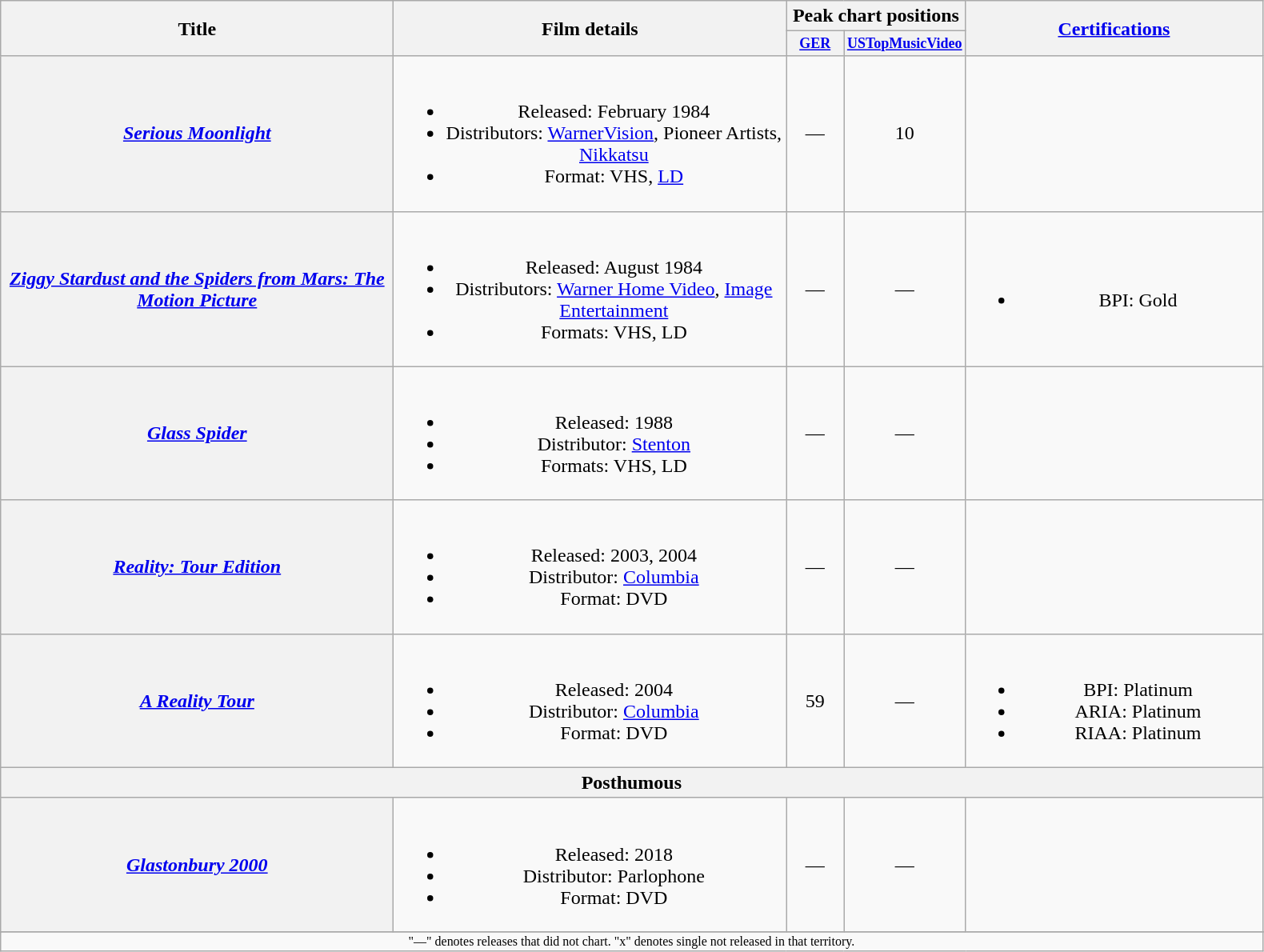<table class="wikitable plainrowheaders" style="text-align:center;">
<tr>
<th rowspan="2" scope="col" style="width:20em;">Title</th>
<th rowspan="2" scope="col" style="width:20em;">Film details</th>
<th colspan="2" scope="col">Peak chart positions</th>
<th rowspan="2" scope="col" style="width:15em;"><a href='#'>Certifications</a></th>
</tr>
<tr>
<th class="unsortable" style="width:3.5em;font-size:75%"><a href='#'>GER</a></th>
<th class="unsortable" style="width:3.5em;font-size:75%"><a href='#'>USTopMusicVideo</a></th>
</tr>
<tr>
<th scope="row"><em><a href='#'>Serious Moonlight</a></em></th>
<td><br><ul><li>Released: February 1984</li><li>Distributors: <a href='#'>WarnerVision</a>, Pioneer Artists, <a href='#'>Nikkatsu</a></li><li>Format: VHS, <a href='#'>LD</a></li></ul></td>
<td style="text-align:center;">—</td>
<td style="text-align:center;">10<br></td>
<td></td>
</tr>
<tr>
<th scope="row"><em><a href='#'>Ziggy Stardust and the Spiders from Mars: The Motion Picture</a></em></th>
<td><br><ul><li>Released: August 1984</li><li>Distributors: <a href='#'>Warner Home Video</a>, <a href='#'>Image Entertainment</a></li><li>Formats: VHS, LD</li></ul></td>
<td style="text-align:center;">—</td>
<td style="text-align:center;">—</td>
<td><br><ul><li>BPI: Gold</li></ul></td>
</tr>
<tr>
<th scope="row"><em><a href='#'>Glass Spider</a></em></th>
<td><br><ul><li>Released: 1988</li><li>Distributor: <a href='#'>Stenton</a></li><li>Formats: VHS, LD</li></ul></td>
<td style="text-align:center;">—</td>
<td style="text-align:center;">—</td>
<td></td>
</tr>
<tr>
<th scope="row"><em><a href='#'>Reality: Tour Edition</a></em></th>
<td><br><ul><li>Released: 2003, 2004</li><li>Distributor: <a href='#'>Columbia</a></li><li>Format: DVD</li></ul></td>
<td style="text-align:center;">—</td>
<td style="text-align:center;">—</td>
<td></td>
</tr>
<tr>
<th scope="row"><em><a href='#'>A Reality Tour</a></em></th>
<td><br><ul><li>Released: 2004</li><li>Distributor: <a href='#'>Columbia</a></li><li>Format: DVD</li></ul></td>
<td style="text-align:center;">59</td>
<td style="text-align:center;">—</td>
<td><br><ul><li>BPI: Platinum</li><li>ARIA: Platinum</li><li>RIAA: Platinum</li></ul></td>
</tr>
<tr>
<th colspan="5">Posthumous</th>
</tr>
<tr>
<th scope="row"><em><a href='#'>Glastonbury 2000</a></em></th>
<td><br><ul><li>Released: 2018</li><li>Distributor: Parlophone</li><li>Format: DVD</li></ul></td>
<td style="text-align:center;">—</td>
<td style="text-align:center;">—</td>
<td></td>
</tr>
<tr>
</tr>
<tr class="sortbottom">
<td colspan="5" style="text-align:center; font-size:8pt;">"—" denotes releases that did not chart. "x" denotes single not released in that territory.</td>
</tr>
</table>
